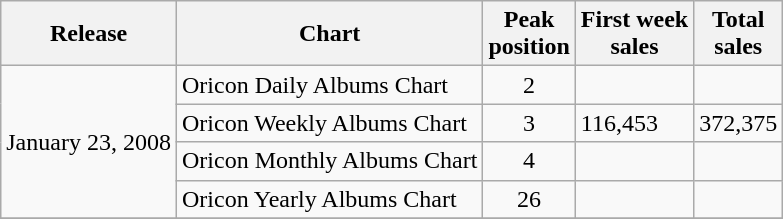<table class="wikitable">
<tr>
<th>Release</th>
<th>Chart</th>
<th>Peak<br>position</th>
<th>First week<br>sales</th>
<th>Total<br>sales</th>
</tr>
<tr>
<td rowspan=4>January 23, 2008</td>
<td align="left">Oricon Daily Albums Chart</td>
<td align="center">2</td>
<td align="left"></td>
<td align="left"></td>
</tr>
<tr>
<td align="left">Oricon Weekly Albums Chart</td>
<td align="center">3</td>
<td align="left">116,453</td>
<td align="left">372,375</td>
</tr>
<tr>
<td align="left">Oricon Monthly Albums Chart</td>
<td align="center">4</td>
<td align="left"></td>
<td align="left"></td>
</tr>
<tr>
<td align="left">Oricon Yearly Albums Chart</td>
<td align="center">26</td>
<td align="left"></td>
<td align="left"></td>
</tr>
<tr>
</tr>
</table>
